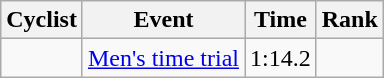<table class="wikitable sortable" style=text-align:center>
<tr>
<th>Cyclist</th>
<th>Event</th>
<th>Time</th>
<th>Rank</th>
</tr>
<tr>
<td align=left><strong></strong></td>
<td align=left><a href='#'>Men's time trial</a></td>
<td>1:14.2</td>
<td></td>
</tr>
</table>
